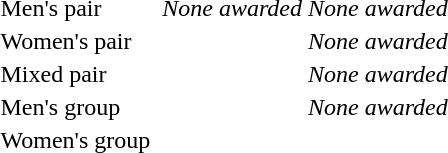<table>
<tr>
<td>Men's pair</td>
<td></td>
<td><em>None awarded</em></td>
<td><em>None awarded</em></td>
</tr>
<tr>
<td>Women's pair</td>
<td></td>
<td></td>
<td><em>None awarded</em></td>
</tr>
<tr>
<td>Mixed pair</td>
<td></td>
<td></td>
<td><em>None awarded</em></td>
</tr>
<tr>
<td>Men's group</td>
<td></td>
<td></td>
<td><em>None awarded</em></td>
</tr>
<tr>
<td>Women's group</td>
<td></td>
<td></td>
<td></td>
</tr>
</table>
